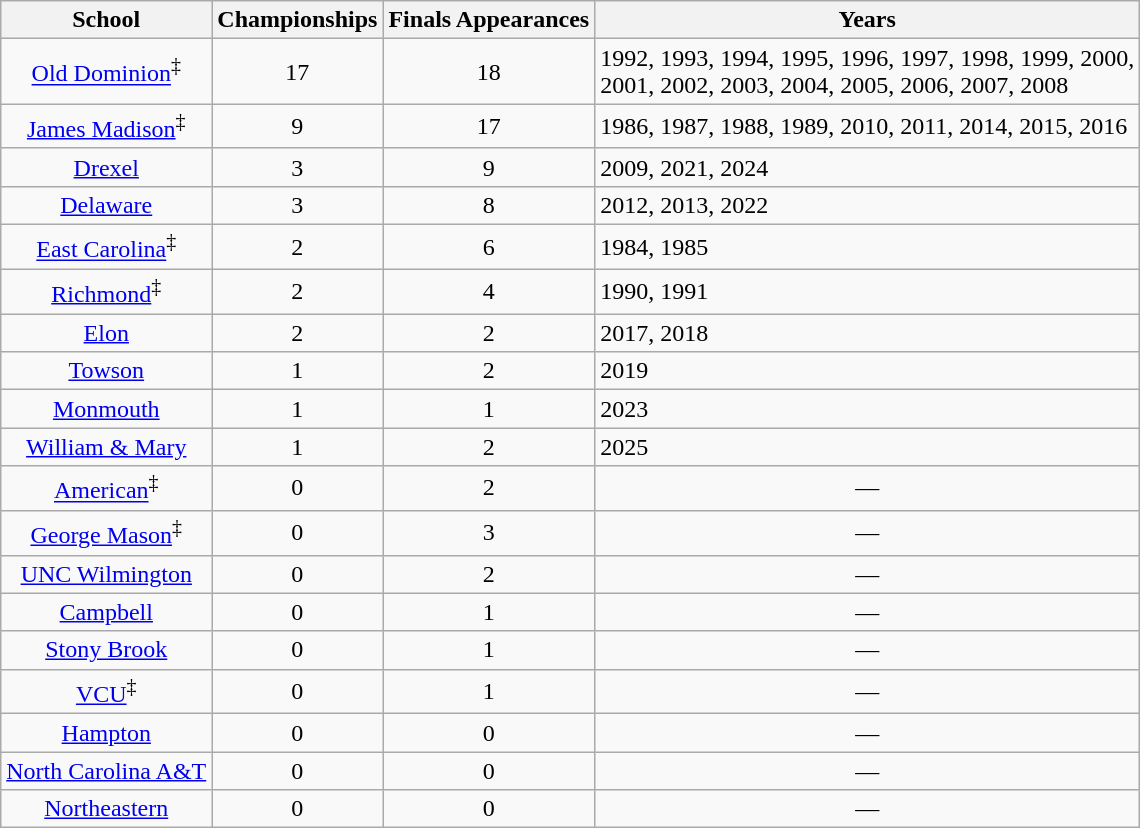<table class="wikitable sortable" style="text-align:center;">
<tr>
<th>School</th>
<th>Championships</th>
<th>Finals Appearances</th>
<th class=unsortable>Years</th>
</tr>
<tr>
<td><a href='#'>Old Dominion</a><sup>‡</sup></td>
<td>17</td>
<td>18</td>
<td align=left>1992, 1993, 1994, 1995, 1996, 1997,  1998, 1999, 2000, <br> 2001, 2002, 2003, 2004, 2005, 2006, 2007, 2008</td>
</tr>
<tr>
<td><a href='#'>James Madison</a><sup>‡</sup></td>
<td>9</td>
<td>17</td>
<td align=left>1986, 1987, 1988, 1989, 2010, 2011, 2014, 2015, 2016</td>
</tr>
<tr>
<td><a href='#'>Drexel</a></td>
<td>3</td>
<td>9</td>
<td align=left>2009, 2021, 2024</td>
</tr>
<tr>
<td><a href='#'>Delaware</a></td>
<td>3</td>
<td>8</td>
<td align=left>2012, 2013, 2022</td>
</tr>
<tr>
<td><a href='#'>East Carolina</a><sup>‡</sup></td>
<td>2</td>
<td>6</td>
<td align=left>1984, 1985</td>
</tr>
<tr>
<td><a href='#'>Richmond</a><sup>‡</sup></td>
<td>2</td>
<td>4</td>
<td align=left>1990, 1991</td>
</tr>
<tr>
<td><a href='#'>Elon</a></td>
<td>2</td>
<td>2</td>
<td align=left>2017, 2018</td>
</tr>
<tr>
<td><a href='#'>Towson</a></td>
<td>1</td>
<td>2</td>
<td align=left>2019</td>
</tr>
<tr>
<td><a href='#'>Monmouth</a></td>
<td>1</td>
<td>1</td>
<td align=left>2023</td>
</tr>
<tr>
<td><a href='#'>William & Mary</a></td>
<td>1</td>
<td>2</td>
<td align=left>2025</td>
</tr>
<tr>
<td><a href='#'>American</a><sup>‡</sup></td>
<td>0</td>
<td>2</td>
<td>—</td>
</tr>
<tr>
<td><a href='#'>George Mason</a><sup>‡</sup></td>
<td>0</td>
<td>3</td>
<td>—</td>
</tr>
<tr>
<td><a href='#'>UNC Wilmington</a></td>
<td>0</td>
<td>2</td>
<td>—</td>
</tr>
<tr>
<td><a href='#'>Campbell</a></td>
<td>0</td>
<td>1</td>
<td>—</td>
</tr>
<tr>
<td><a href='#'>Stony Brook</a></td>
<td>0</td>
<td>1</td>
<td>—</td>
</tr>
<tr>
<td><a href='#'>VCU</a><sup>‡</sup></td>
<td>0</td>
<td>1</td>
<td>—</td>
</tr>
<tr>
<td><a href='#'>Hampton</a></td>
<td>0</td>
<td>0</td>
<td>—</td>
</tr>
<tr>
<td><a href='#'>North Carolina A&T</a></td>
<td>0</td>
<td>0</td>
<td>—</td>
</tr>
<tr>
<td><a href='#'>Northeastern</a></td>
<td>0</td>
<td>0</td>
<td>—</td>
</tr>
</table>
